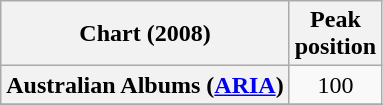<table class="wikitable sortable plainrowheaders" style="text-align:center">
<tr>
<th scope="col">Chart (2008)</th>
<th scope="col">Peak<br> position</th>
</tr>
<tr>
<th scope="row">Australian Albums (<a href='#'>ARIA</a>)</th>
<td>100</td>
</tr>
<tr>
</tr>
<tr>
</tr>
<tr>
</tr>
<tr>
</tr>
<tr>
</tr>
<tr>
</tr>
<tr>
</tr>
</table>
